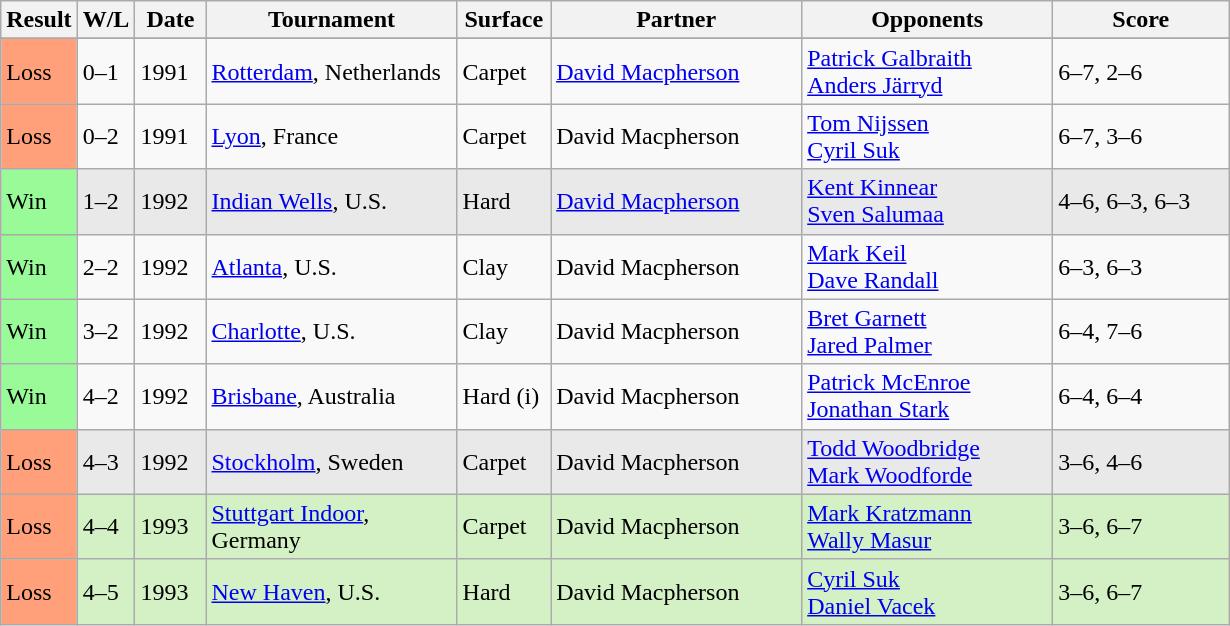<table class="sortable wikitable">
<tr>
<th style="width:40px">Result</th>
<th style="width:30px" class="unsortable">W/L</th>
<th style="width:40px">Date</th>
<th style="width:160px">Tournament</th>
<th style="width:55px">Surface</th>
<th style="width:160px">Partner</th>
<th style="width:160px">Opponents</th>
<th style="width:110px" class="unsortable">Score</th>
</tr>
<tr>
</tr>
<tr>
<td style="background:#ffa07a;">Loss</td>
<td>0–1</td>
<td>1991</td>
<td><a href='#'>Rotterdam</a>, Netherlands</td>
<td>Carpet</td>
<td> <a href='#'>David Macpherson</a></td>
<td> <a href='#'>Patrick Galbraith</a> <br>  <a href='#'>Anders Järryd</a></td>
<td>6–7, 2–6</td>
</tr>
<tr>
<td style="background:#ffa07a;">Loss</td>
<td>0–2</td>
<td>1991</td>
<td><a href='#'>Lyon</a>, France</td>
<td>Carpet</td>
<td> David Macpherson</td>
<td> <a href='#'>Tom Nijssen</a> <br>  <a href='#'>Cyril Suk</a></td>
<td>6–7, 3–6</td>
</tr>
<tr style="background:#e9e9e9">
<td style="background:#98fb98;">Win</td>
<td>1–2</td>
<td>1992</td>
<td><a href='#'>Indian Wells</a>, U.S.</td>
<td>Hard</td>
<td> <a href='#'>David Macpherson</a></td>
<td> <a href='#'>Kent Kinnear</a> <br>  <a href='#'>Sven Salumaa</a></td>
<td>4–6, 6–3, 6–3</td>
</tr>
<tr>
<td style="background:#98fb98;">Win</td>
<td>2–2</td>
<td>1992</td>
<td><a href='#'>Atlanta</a>, U.S.</td>
<td>Clay</td>
<td> David Macpherson</td>
<td> <a href='#'>Mark Keil</a> <br>  <a href='#'>Dave Randall</a></td>
<td>6–3, 6–3</td>
</tr>
<tr>
<td style="background:#98fb98;">Win</td>
<td>3–2</td>
<td>1992</td>
<td><a href='#'>Charlotte</a>, U.S.</td>
<td>Clay</td>
<td> David Macpherson</td>
<td> <a href='#'>Bret Garnett</a> <br>  <a href='#'>Jared Palmer</a></td>
<td>6–4, 7–6</td>
</tr>
<tr>
<td style="background:#98fb98;">Win</td>
<td>4–2</td>
<td>1992</td>
<td><a href='#'>Brisbane</a>, Australia</td>
<td>Hard (i)</td>
<td> David Macpherson</td>
<td> <a href='#'>Patrick McEnroe</a> <br>  <a href='#'>Jonathan Stark</a></td>
<td>6–4, 6–4</td>
</tr>
<tr style="background:#e9e9e9">
<td style="background:#ffa07a;">Loss</td>
<td>4–3</td>
<td>1992</td>
<td><a href='#'>Stockholm</a>, Sweden</td>
<td>Carpet</td>
<td> David Macpherson</td>
<td> <a href='#'>Todd Woodbridge</a> <br>  <a href='#'>Mark Woodforde</a></td>
<td>3–6, 4–6</td>
</tr>
<tr style="background:#d4f1c5">
<td style="background:#ffa07a;">Loss</td>
<td>4–4</td>
<td>1993</td>
<td><a href='#'>Stuttgart Indoor</a>, Germany</td>
<td>Carpet</td>
<td> David Macpherson</td>
<td> <a href='#'>Mark Kratzmann</a> <br>  <a href='#'>Wally Masur</a></td>
<td>3–6, 6–7</td>
</tr>
<tr style="background:#d4f1c5">
<td style="background:#ffa07a;">Loss</td>
<td>4–5</td>
<td>1993</td>
<td><a href='#'>New Haven</a>, U.S.</td>
<td>Hard</td>
<td> David Macpherson</td>
<td> <a href='#'>Cyril Suk</a> <br>  <a href='#'>Daniel Vacek</a></td>
<td>3–6, 6–7</td>
</tr>
</table>
